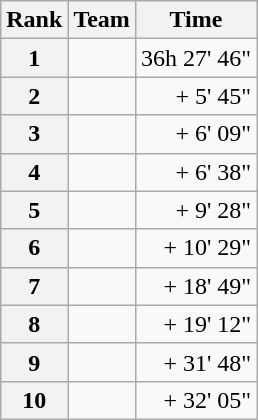<table class="wikitable" style="margin-bottom:0;">
<tr>
<th scope="col">Rank</th>
<th scope="col">Team</th>
<th scope="col">Time</th>
</tr>
<tr>
<th scope="row">1</th>
<td> </td>
<td align="right">36h 27' 46"</td>
</tr>
<tr>
<th scope="row">2</th>
<td></td>
<td align="right">+ 5' 45"</td>
</tr>
<tr>
<th scope="row">3</th>
<td></td>
<td align="right">+ 6' 09"</td>
</tr>
<tr>
<th scope="row">4</th>
<td></td>
<td align="right">+ 6' 38"</td>
</tr>
<tr>
<th scope="row">5</th>
<td></td>
<td align="right">+ 9' 28"</td>
</tr>
<tr>
<th scope="row">6</th>
<td></td>
<td align="right">+ 10' 29"</td>
</tr>
<tr>
<th scope="row">7</th>
<td></td>
<td align="right">+ 18' 49"</td>
</tr>
<tr>
<th scope="row">8</th>
<td></td>
<td align="right">+ 19' 12"</td>
</tr>
<tr>
<th scope="row">9</th>
<td></td>
<td align="right">+ 31' 48"</td>
</tr>
<tr>
<th scope="row">10</th>
<td></td>
<td align="right">+ 32' 05"</td>
</tr>
</table>
